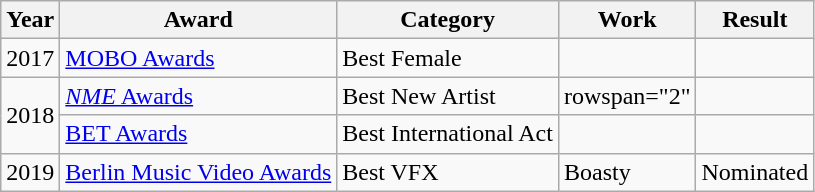<table class="wikitable">
<tr>
<th>Year</th>
<th>Award</th>
<th>Category</th>
<th>Work</th>
<th>Result</th>
</tr>
<tr>
<td>2017</td>
<td><a href='#'>MOBO Awards</a></td>
<td>Best Female</td>
<td></td>
<td></td>
</tr>
<tr>
<td rowspan="2">2018</td>
<td><a href='#'><em>NME</em> Awards</a></td>
<td>Best New Artist</td>
<td>rowspan="2" </td>
<td></td>
</tr>
<tr>
<td><a href='#'>BET Awards</a></td>
<td>Best International Act</td>
<td></td>
</tr>
<tr>
<td>2019</td>
<td><a href='#'>Berlin Music Video Awards</a></td>
<td>Best VFX</td>
<td>Boasty</td>
<td>Nominated</td>
</tr>
</table>
